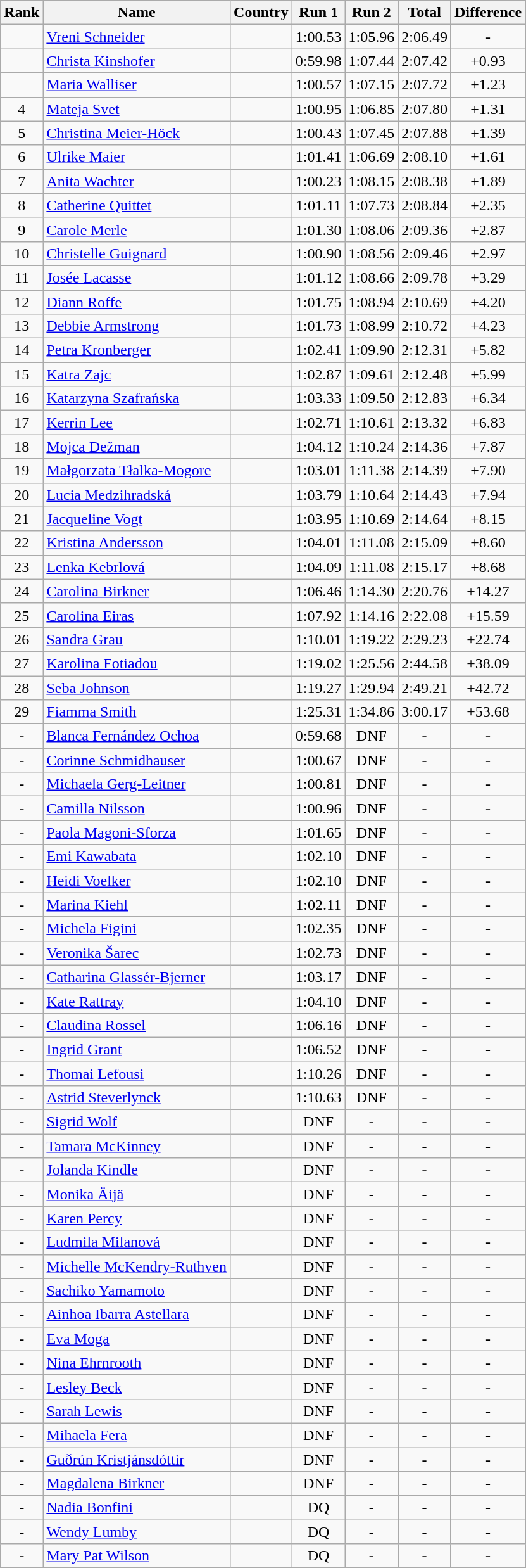<table class="wikitable sortable" style="text-align:center">
<tr>
<th>Rank</th>
<th>Name</th>
<th>Country</th>
<th>Run 1</th>
<th>Run 2</th>
<th>Total</th>
<th>Difference</th>
</tr>
<tr>
<td></td>
<td align=left><a href='#'>Vreni Schneider</a></td>
<td align=left></td>
<td>1:00.53</td>
<td>1:05.96</td>
<td>2:06.49</td>
<td>-</td>
</tr>
<tr>
<td></td>
<td align=left><a href='#'>Christa Kinshofer</a></td>
<td align=left></td>
<td>0:59.98</td>
<td>1:07.44</td>
<td>2:07.42</td>
<td>+0.93</td>
</tr>
<tr>
<td></td>
<td align=left><a href='#'>Maria Walliser</a></td>
<td align=left></td>
<td>1:00.57</td>
<td>1:07.15</td>
<td>2:07.72</td>
<td>+1.23</td>
</tr>
<tr>
<td>4</td>
<td align=left><a href='#'>Mateja Svet</a></td>
<td align=left></td>
<td>1:00.95</td>
<td>1:06.85</td>
<td>2:07.80</td>
<td>+1.31</td>
</tr>
<tr>
<td>5</td>
<td align=left><a href='#'>Christina Meier-Höck</a></td>
<td align=left></td>
<td>1:00.43</td>
<td>1:07.45</td>
<td>2:07.88</td>
<td>+1.39</td>
</tr>
<tr>
<td>6</td>
<td align=left><a href='#'>Ulrike Maier</a></td>
<td align=left></td>
<td>1:01.41</td>
<td>1:06.69</td>
<td>2:08.10</td>
<td>+1.61</td>
</tr>
<tr>
<td>7</td>
<td align=left><a href='#'>Anita Wachter</a></td>
<td align=left></td>
<td>1:00.23</td>
<td>1:08.15</td>
<td>2:08.38</td>
<td>+1.89</td>
</tr>
<tr>
<td>8</td>
<td align=left><a href='#'>Catherine Quittet</a></td>
<td align=left></td>
<td>1:01.11</td>
<td>1:07.73</td>
<td>2:08.84</td>
<td>+2.35</td>
</tr>
<tr>
<td>9</td>
<td align=left><a href='#'>Carole Merle</a></td>
<td align=left></td>
<td>1:01.30</td>
<td>1:08.06</td>
<td>2:09.36</td>
<td>+2.87</td>
</tr>
<tr>
<td>10</td>
<td align=left><a href='#'>Christelle Guignard</a></td>
<td align=left></td>
<td>1:00.90</td>
<td>1:08.56</td>
<td>2:09.46</td>
<td>+2.97</td>
</tr>
<tr>
<td>11</td>
<td align=left><a href='#'>Josée Lacasse</a></td>
<td align=left></td>
<td>1:01.12</td>
<td>1:08.66</td>
<td>2:09.78</td>
<td>+3.29</td>
</tr>
<tr>
<td>12</td>
<td align=left><a href='#'>Diann Roffe</a></td>
<td align=left></td>
<td>1:01.75</td>
<td>1:08.94</td>
<td>2:10.69</td>
<td>+4.20</td>
</tr>
<tr>
<td>13</td>
<td align=left><a href='#'>Debbie Armstrong</a></td>
<td align=left></td>
<td>1:01.73</td>
<td>1:08.99</td>
<td>2:10.72</td>
<td>+4.23</td>
</tr>
<tr>
<td>14</td>
<td align=left><a href='#'>Petra Kronberger</a></td>
<td align=left></td>
<td>1:02.41</td>
<td>1:09.90</td>
<td>2:12.31</td>
<td>+5.82</td>
</tr>
<tr>
<td>15</td>
<td align=left><a href='#'>Katra Zajc</a></td>
<td align=left></td>
<td>1:02.87</td>
<td>1:09.61</td>
<td>2:12.48</td>
<td>+5.99</td>
</tr>
<tr>
<td>16</td>
<td align=left><a href='#'>Katarzyna Szafrańska</a></td>
<td align=left></td>
<td>1:03.33</td>
<td>1:09.50</td>
<td>2:12.83</td>
<td>+6.34</td>
</tr>
<tr>
<td>17</td>
<td align=left><a href='#'>Kerrin Lee</a></td>
<td align=left></td>
<td>1:02.71</td>
<td>1:10.61</td>
<td>2:13.32</td>
<td>+6.83</td>
</tr>
<tr>
<td>18</td>
<td align=left><a href='#'>Mojca Dežman</a></td>
<td align=left></td>
<td>1:04.12</td>
<td>1:10.24</td>
<td>2:14.36</td>
<td>+7.87</td>
</tr>
<tr>
<td>19</td>
<td align=left><a href='#'>Małgorzata Tłalka-Mogore</a></td>
<td align=left></td>
<td>1:03.01</td>
<td>1:11.38</td>
<td>2:14.39</td>
<td>+7.90</td>
</tr>
<tr>
<td>20</td>
<td align=left><a href='#'>Lucia Medzihradská</a></td>
<td align=left></td>
<td>1:03.79</td>
<td>1:10.64</td>
<td>2:14.43</td>
<td>+7.94</td>
</tr>
<tr>
<td>21</td>
<td align=left><a href='#'>Jacqueline Vogt</a></td>
<td align=left></td>
<td>1:03.95</td>
<td>1:10.69</td>
<td>2:14.64</td>
<td>+8.15</td>
</tr>
<tr>
<td>22</td>
<td align=left><a href='#'>Kristina Andersson</a></td>
<td align=left></td>
<td>1:04.01</td>
<td>1:11.08</td>
<td>2:15.09</td>
<td>+8.60</td>
</tr>
<tr>
<td>23</td>
<td align=left><a href='#'>Lenka Kebrlová</a></td>
<td align=left></td>
<td>1:04.09</td>
<td>1:11.08</td>
<td>2:15.17</td>
<td>+8.68</td>
</tr>
<tr>
<td>24</td>
<td align=left><a href='#'>Carolina Birkner</a></td>
<td align=left></td>
<td>1:06.46</td>
<td>1:14.30</td>
<td>2:20.76</td>
<td>+14.27</td>
</tr>
<tr>
<td>25</td>
<td align=left><a href='#'>Carolina Eiras</a></td>
<td align=left></td>
<td>1:07.92</td>
<td>1:14.16</td>
<td>2:22.08</td>
<td>+15.59</td>
</tr>
<tr>
<td>26</td>
<td align=left><a href='#'>Sandra Grau</a></td>
<td align=left></td>
<td>1:10.01</td>
<td>1:19.22</td>
<td>2:29.23</td>
<td>+22.74</td>
</tr>
<tr>
<td>27</td>
<td align=left><a href='#'>Karolina Fotiadou</a></td>
<td align=left></td>
<td>1:19.02</td>
<td>1:25.56</td>
<td>2:44.58</td>
<td>+38.09</td>
</tr>
<tr>
<td>28</td>
<td align=left><a href='#'>Seba Johnson</a></td>
<td align=left></td>
<td>1:19.27</td>
<td>1:29.94</td>
<td>2:49.21</td>
<td>+42.72</td>
</tr>
<tr>
<td>29</td>
<td align=left><a href='#'>Fiamma Smith</a></td>
<td align=left></td>
<td>1:25.31</td>
<td>1:34.86</td>
<td>3:00.17</td>
<td>+53.68</td>
</tr>
<tr>
<td>-</td>
<td align=left><a href='#'>Blanca Fernández Ochoa</a></td>
<td align=left></td>
<td>0:59.68</td>
<td>DNF</td>
<td>-</td>
<td>-</td>
</tr>
<tr>
<td>-</td>
<td align=left><a href='#'>Corinne Schmidhauser</a></td>
<td align=left></td>
<td>1:00.67</td>
<td>DNF</td>
<td>-</td>
<td>-</td>
</tr>
<tr>
<td>-</td>
<td align=left><a href='#'>Michaela Gerg-Leitner</a></td>
<td align=left></td>
<td>1:00.81</td>
<td>DNF</td>
<td>-</td>
<td>-</td>
</tr>
<tr>
<td>-</td>
<td align=left><a href='#'>Camilla Nilsson</a></td>
<td align=left></td>
<td>1:00.96</td>
<td>DNF</td>
<td>-</td>
<td>-</td>
</tr>
<tr>
<td>-</td>
<td align=left><a href='#'>Paola Magoni-Sforza</a></td>
<td align=left></td>
<td>1:01.65</td>
<td>DNF</td>
<td>-</td>
<td>-</td>
</tr>
<tr>
<td>-</td>
<td align=left><a href='#'>Emi Kawabata</a></td>
<td align=left></td>
<td>1:02.10</td>
<td>DNF</td>
<td>-</td>
<td>-</td>
</tr>
<tr>
<td>-</td>
<td align=left><a href='#'>Heidi Voelker</a></td>
<td align=left></td>
<td>1:02.10</td>
<td>DNF</td>
<td>-</td>
<td>-</td>
</tr>
<tr>
<td>-</td>
<td align=left><a href='#'>Marina Kiehl</a></td>
<td align=left></td>
<td>1:02.11</td>
<td>DNF</td>
<td>-</td>
<td>-</td>
</tr>
<tr>
<td>-</td>
<td align=left><a href='#'>Michela Figini</a></td>
<td align=left></td>
<td>1:02.35</td>
<td>DNF</td>
<td>-</td>
<td>-</td>
</tr>
<tr>
<td>-</td>
<td align=left><a href='#'>Veronika Šarec</a></td>
<td align=left></td>
<td>1:02.73</td>
<td>DNF</td>
<td>-</td>
<td>-</td>
</tr>
<tr>
<td>-</td>
<td align=left><a href='#'>Catharina Glassér-Bjerner</a></td>
<td align=left></td>
<td>1:03.17</td>
<td>DNF</td>
<td>-</td>
<td>-</td>
</tr>
<tr>
<td>-</td>
<td align=left><a href='#'>Kate Rattray</a></td>
<td align=left></td>
<td>1:04.10</td>
<td>DNF</td>
<td>-</td>
<td>-</td>
</tr>
<tr>
<td>-</td>
<td align=left><a href='#'>Claudina Rossel</a></td>
<td align=left></td>
<td>1:06.16</td>
<td>DNF</td>
<td>-</td>
<td>-</td>
</tr>
<tr>
<td>-</td>
<td align=left><a href='#'>Ingrid Grant</a></td>
<td align=left></td>
<td>1:06.52</td>
<td>DNF</td>
<td>-</td>
<td>-</td>
</tr>
<tr>
<td>-</td>
<td align=left><a href='#'>Thomai Lefousi</a></td>
<td align=left></td>
<td>1:10.26</td>
<td>DNF</td>
<td>-</td>
<td>-</td>
</tr>
<tr>
<td>-</td>
<td align=left><a href='#'>Astrid Steverlynck</a></td>
<td align=left></td>
<td>1:10.63</td>
<td>DNF</td>
<td>-</td>
<td>-</td>
</tr>
<tr>
<td>-</td>
<td align=left><a href='#'>Sigrid Wolf</a></td>
<td align=left></td>
<td>DNF</td>
<td>-</td>
<td>-</td>
<td>-</td>
</tr>
<tr>
<td>-</td>
<td align=left><a href='#'>Tamara McKinney</a></td>
<td align=left></td>
<td>DNF</td>
<td>-</td>
<td>-</td>
<td>-</td>
</tr>
<tr>
<td>-</td>
<td align=left><a href='#'>Jolanda Kindle</a></td>
<td align=left></td>
<td>DNF</td>
<td>-</td>
<td>-</td>
<td>-</td>
</tr>
<tr>
<td>-</td>
<td align=left><a href='#'>Monika Äijä</a></td>
<td align=left></td>
<td>DNF</td>
<td>-</td>
<td>-</td>
<td>-</td>
</tr>
<tr>
<td>-</td>
<td align=left><a href='#'>Karen Percy</a></td>
<td align=left></td>
<td>DNF</td>
<td>-</td>
<td>-</td>
<td>-</td>
</tr>
<tr>
<td>-</td>
<td align=left><a href='#'>Ludmila Milanová</a></td>
<td align=left></td>
<td>DNF</td>
<td>-</td>
<td>-</td>
<td>-</td>
</tr>
<tr>
<td>-</td>
<td align=left><a href='#'>Michelle McKendry-Ruthven</a></td>
<td align=left></td>
<td>DNF</td>
<td>-</td>
<td>-</td>
<td>-</td>
</tr>
<tr>
<td>-</td>
<td align=left><a href='#'>Sachiko Yamamoto</a></td>
<td align=left></td>
<td>DNF</td>
<td>-</td>
<td>-</td>
<td>-</td>
</tr>
<tr>
<td>-</td>
<td align=left><a href='#'>Ainhoa Ibarra Astellara</a></td>
<td align=left></td>
<td>DNF</td>
<td>-</td>
<td>-</td>
<td>-</td>
</tr>
<tr>
<td>-</td>
<td align=left><a href='#'>Eva Moga</a></td>
<td align=left></td>
<td>DNF</td>
<td>-</td>
<td>-</td>
<td>-</td>
</tr>
<tr>
<td>-</td>
<td align=left><a href='#'>Nina Ehrnrooth</a></td>
<td align=left></td>
<td>DNF</td>
<td>-</td>
<td>-</td>
<td>-</td>
</tr>
<tr>
<td>-</td>
<td align=left><a href='#'>Lesley Beck</a></td>
<td align=left></td>
<td>DNF</td>
<td>-</td>
<td>-</td>
<td>-</td>
</tr>
<tr>
<td>-</td>
<td align=left><a href='#'>Sarah Lewis</a></td>
<td align=left></td>
<td>DNF</td>
<td>-</td>
<td>-</td>
<td>-</td>
</tr>
<tr>
<td>-</td>
<td align=left><a href='#'>Mihaela Fera</a></td>
<td align=left></td>
<td>DNF</td>
<td>-</td>
<td>-</td>
<td>-</td>
</tr>
<tr>
<td>-</td>
<td align=left><a href='#'>Guðrún Kristjánsdóttir</a></td>
<td align=left></td>
<td>DNF</td>
<td>-</td>
<td>-</td>
<td>-</td>
</tr>
<tr>
<td>-</td>
<td align=left><a href='#'>Magdalena Birkner</a></td>
<td align=left></td>
<td>DNF</td>
<td>-</td>
<td>-</td>
<td>-</td>
</tr>
<tr>
<td>-</td>
<td align=left><a href='#'>Nadia Bonfini</a></td>
<td align=left></td>
<td>DQ</td>
<td>-</td>
<td>-</td>
<td>-</td>
</tr>
<tr>
<td>-</td>
<td align=left><a href='#'>Wendy Lumby</a></td>
<td align=left></td>
<td>DQ</td>
<td>-</td>
<td>-</td>
<td>-</td>
</tr>
<tr>
<td>-</td>
<td align=left><a href='#'>Mary Pat Wilson</a></td>
<td align=left></td>
<td>DQ</td>
<td>-</td>
<td>-</td>
<td>-</td>
</tr>
</table>
